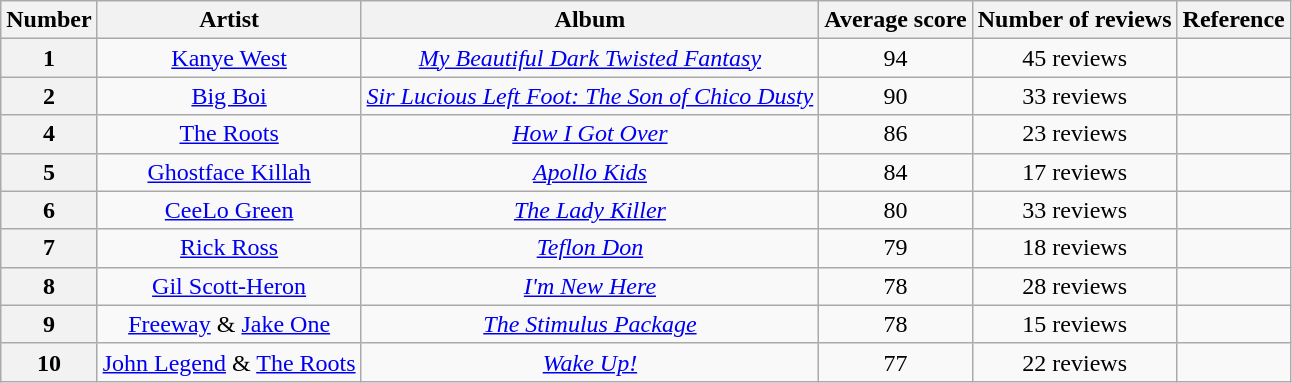<table class="wikitable" style="text-align:center;">
<tr>
<th scope="col">Number</th>
<th scope="col">Artist</th>
<th scope="col">Album</th>
<th scope="col">Average score</th>
<th scope="col">Number of reviews</th>
<th scope="col">Reference</th>
</tr>
<tr>
<th scope="row">1</th>
<td><a href='#'>Kanye West</a></td>
<td><em><a href='#'>My Beautiful Dark Twisted Fantasy</a></em></td>
<td>94</td>
<td>45 reviews</td>
<td></td>
</tr>
<tr>
<th scope="row">2</th>
<td><a href='#'>Big Boi</a></td>
<td><em><a href='#'>Sir Lucious Left Foot: The Son of Chico Dusty</a></em></td>
<td>90</td>
<td>33 reviews</td>
<td></td>
</tr>
<tr>
<th scope="row">4</th>
<td><a href='#'>The Roots</a></td>
<td><em><a href='#'>How I Got Over</a></em></td>
<td>86</td>
<td>23 reviews</td>
<td></td>
</tr>
<tr>
<th scope="row">5</th>
<td><a href='#'>Ghostface Killah</a></td>
<td><em><a href='#'>Apollo Kids</a></em></td>
<td>84</td>
<td>17 reviews</td>
<td></td>
</tr>
<tr>
<th scope="row">6</th>
<td><a href='#'>CeeLo Green</a></td>
<td><em><a href='#'>The Lady Killer</a></em></td>
<td>80</td>
<td>33 reviews</td>
<td></td>
</tr>
<tr>
<th scope="row">7</th>
<td><a href='#'>Rick Ross</a></td>
<td><em><a href='#'>Teflon Don</a></em></td>
<td>79</td>
<td>18 reviews</td>
<td></td>
</tr>
<tr>
<th scope="row">8</th>
<td><a href='#'>Gil Scott-Heron</a></td>
<td><em><a href='#'>I'm New Here</a></em></td>
<td>78</td>
<td>28 reviews</td>
<td></td>
</tr>
<tr>
<th scope="row">9</th>
<td><a href='#'>Freeway</a> & <a href='#'>Jake One</a></td>
<td><em><a href='#'>The Stimulus Package</a></em></td>
<td>78</td>
<td>15 reviews</td>
<td></td>
</tr>
<tr>
<th scope="row">10</th>
<td><a href='#'>John Legend</a> & <a href='#'>The Roots</a></td>
<td><em><a href='#'>Wake Up!</a></em></td>
<td>77</td>
<td>22 reviews</td>
<td></td>
</tr>
</table>
